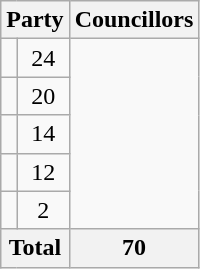<table class="wikitable">
<tr>
<th colspan=2>Party</th>
<th>Councillors</th>
</tr>
<tr>
<td></td>
<td align=center>24</td>
</tr>
<tr>
<td></td>
<td align=center>20</td>
</tr>
<tr>
<td></td>
<td align=center>14</td>
</tr>
<tr>
<td></td>
<td align=center>12</td>
</tr>
<tr>
<td></td>
<td align=center>2</td>
</tr>
<tr>
<th colspan=2>Total</th>
<th align=center>70</th>
</tr>
</table>
